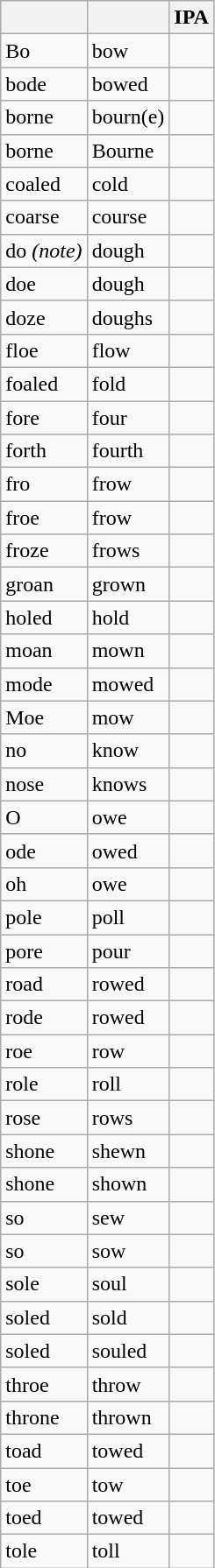<table class="wikitable sortable mw-collapsible mw-collapsed">
<tr>
<th></th>
<th></th>
<th>IPA</th>
</tr>
<tr>
<td>Bo</td>
<td>bow</td>
<td></td>
</tr>
<tr>
<td>bode</td>
<td>bowed</td>
<td></td>
</tr>
<tr>
<td>borne</td>
<td>bourn(e)</td>
<td></td>
</tr>
<tr>
<td>borne</td>
<td>Bourne</td>
<td></td>
</tr>
<tr>
<td>coaled</td>
<td>cold</td>
<td></td>
</tr>
<tr>
<td>coarse</td>
<td>course</td>
<td></td>
</tr>
<tr>
<td>do <em>(note)</em></td>
<td>dough</td>
<td></td>
</tr>
<tr>
<td>doe</td>
<td>dough</td>
<td></td>
</tr>
<tr>
<td>doze</td>
<td>doughs</td>
<td></td>
</tr>
<tr>
<td>floe</td>
<td>flow</td>
<td></td>
</tr>
<tr>
<td>foaled</td>
<td>fold</td>
<td></td>
</tr>
<tr>
<td>fore</td>
<td>four</td>
<td></td>
</tr>
<tr>
<td>forth</td>
<td>fourth</td>
<td></td>
</tr>
<tr>
<td>fro</td>
<td>frow</td>
<td></td>
</tr>
<tr>
<td>froe</td>
<td>frow</td>
<td></td>
</tr>
<tr>
<td>froze</td>
<td>frows</td>
<td></td>
</tr>
<tr>
<td>groan</td>
<td>grown</td>
<td></td>
</tr>
<tr>
<td>holed</td>
<td>hold</td>
<td></td>
</tr>
<tr>
<td>moan</td>
<td>mown</td>
<td></td>
</tr>
<tr>
<td>mode</td>
<td>mowed</td>
<td></td>
</tr>
<tr>
<td>Moe</td>
<td>mow</td>
<td></td>
</tr>
<tr>
<td>no</td>
<td>know</td>
<td></td>
</tr>
<tr>
<td>nose</td>
<td>knows</td>
<td></td>
</tr>
<tr>
<td>O</td>
<td>owe</td>
<td></td>
</tr>
<tr>
<td>ode</td>
<td>owed</td>
<td></td>
</tr>
<tr>
<td>oh</td>
<td>owe</td>
<td></td>
</tr>
<tr>
<td>pole</td>
<td>poll</td>
<td></td>
</tr>
<tr>
<td>pore</td>
<td>pour</td>
<td></td>
</tr>
<tr>
<td>road</td>
<td>rowed</td>
<td></td>
</tr>
<tr>
<td>rode</td>
<td>rowed</td>
<td></td>
</tr>
<tr>
<td>roe</td>
<td>row</td>
<td></td>
</tr>
<tr>
<td>role</td>
<td>roll</td>
<td></td>
</tr>
<tr>
<td>rose</td>
<td>rows</td>
<td></td>
</tr>
<tr>
<td>shone</td>
<td>shewn</td>
<td></td>
</tr>
<tr>
<td>shone</td>
<td>shown</td>
<td></td>
</tr>
<tr>
<td>so</td>
<td>sew</td>
<td></td>
</tr>
<tr>
<td>so</td>
<td>sow</td>
<td></td>
</tr>
<tr>
<td>sole</td>
<td>soul</td>
<td></td>
</tr>
<tr>
<td>soled</td>
<td>sold</td>
<td></td>
</tr>
<tr>
<td>soled</td>
<td>souled</td>
<td></td>
</tr>
<tr>
<td>throe</td>
<td>throw</td>
<td></td>
</tr>
<tr>
<td>throne</td>
<td>thrown</td>
<td></td>
</tr>
<tr>
<td>toad</td>
<td>towed</td>
<td></td>
</tr>
<tr>
<td>toe</td>
<td>tow</td>
<td></td>
</tr>
<tr>
<td>toed</td>
<td>towed</td>
<td></td>
</tr>
<tr>
<td>tole</td>
<td>toll</td>
<td></td>
</tr>
</table>
